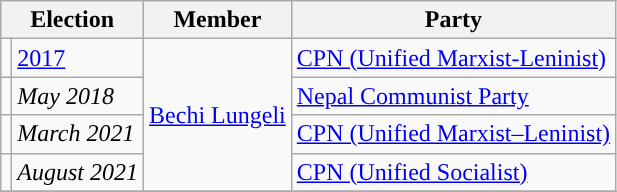<table class="wikitable">
<tr>
<th colspan="2">Election</th>
<th>Member</th>
<th>Party</th>
</tr>
<tr>
<td style="background-color:"></td>
<td><a href='#'>2017</a></td>
<td rowspan="4"><a href='#'>Bechi Lungeli</a></td>
<td><a href='#'>CPN (Unified Marxist-Leninist)</a></td>
</tr>
<tr>
<td style="background-color:"></td>
<td><em>May 2018</em></td>
<td><a href='#'>Nepal Communist Party</a></td>
</tr>
<tr>
<td style="background-color:"></td>
<td><em>March 2021</em></td>
<td><a href='#'>CPN (Unified Marxist–Leninist)</a></td>
</tr>
<tr>
<td style="background-color:"></td>
<td><em>August 2021</em></td>
<td><a href='#'>CPN (Unified Socialist)</a></td>
</tr>
<tr>
</tr>
</table>
